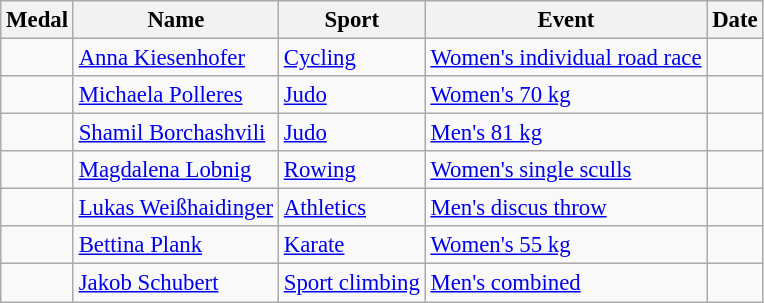<table class="wikitable sortable" style="font-size: 95%;">
<tr>
<th>Medal</th>
<th>Name</th>
<th>Sport</th>
<th>Event</th>
<th>Date</th>
</tr>
<tr>
<td></td>
<td><a href='#'>Anna Kiesenhofer</a></td>
<td><a href='#'>Cycling</a></td>
<td><a href='#'>Women's individual road race</a></td>
<td></td>
</tr>
<tr>
<td></td>
<td><a href='#'>Michaela Polleres</a></td>
<td><a href='#'>Judo</a></td>
<td><a href='#'>Women's 70 kg</a></td>
<td></td>
</tr>
<tr>
<td></td>
<td><a href='#'>Shamil Borchashvili</a></td>
<td><a href='#'>Judo</a></td>
<td><a href='#'>Men's 81 kg</a></td>
<td></td>
</tr>
<tr>
<td></td>
<td><a href='#'>Magdalena Lobnig</a></td>
<td><a href='#'>Rowing</a></td>
<td><a href='#'>Women's single sculls</a></td>
<td></td>
</tr>
<tr>
<td></td>
<td><a href='#'>Lukas Weißhaidinger</a></td>
<td><a href='#'>Athletics</a></td>
<td><a href='#'>Men's discus throw</a></td>
<td></td>
</tr>
<tr>
<td></td>
<td><a href='#'>Bettina Plank</a></td>
<td><a href='#'>Karate</a></td>
<td><a href='#'>Women's 55 kg</a></td>
<td></td>
</tr>
<tr>
<td></td>
<td><a href='#'>Jakob Schubert</a></td>
<td><a href='#'>Sport climbing</a></td>
<td><a href='#'>Men's combined</a></td>
<td></td>
</tr>
</table>
